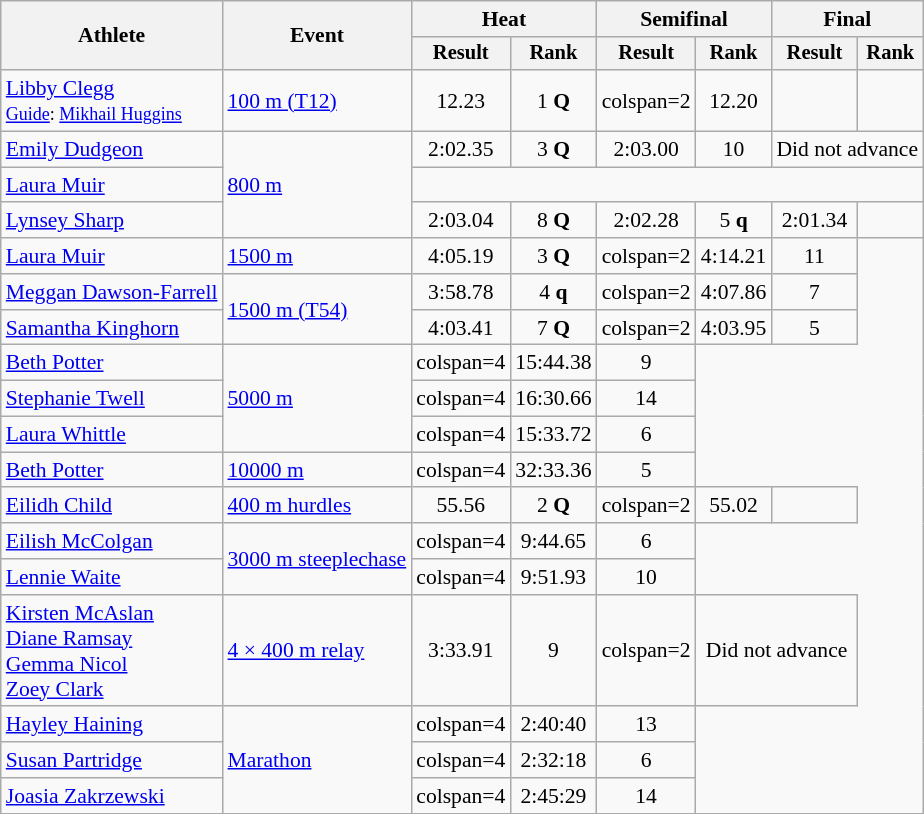<table class="wikitable" style="font-size:90%">
<tr>
<th rowspan=2>Athlete</th>
<th rowspan=2>Event</th>
<th colspan=2>Heat</th>
<th colspan=2>Semifinal</th>
<th colspan=2>Final</th>
</tr>
<tr style="font-size:95%">
<th>Result</th>
<th>Rank</th>
<th>Result</th>
<th>Rank</th>
<th>Result</th>
<th>Rank</th>
</tr>
<tr align=center>
<td align=left><a href='#'>Libby Clegg</a><br><small><a href='#'>Guide</a>: <a href='#'>Mikhail Huggins</a></small></td>
<td align=left><a href='#'>100 m (T12)</a></td>
<td>12.23</td>
<td>1 <strong>Q</strong></td>
<td>colspan=2 </td>
<td>12.20</td>
<td></td>
</tr>
<tr align=center>
<td align=left><a href='#'>Emily Dudgeon</a></td>
<td align=left rowspan=3><a href='#'>800 m</a></td>
<td>2:02.35</td>
<td>3 <strong>Q</strong></td>
<td>2:03.00</td>
<td>10</td>
<td colspan=2>Did not advance</td>
</tr>
<tr align=center>
<td align=left><a href='#'>Laura Muir</a></td>
<td colspan=6></td>
</tr>
<tr align=center>
<td align=left><a href='#'>Lynsey Sharp</a></td>
<td>2:03.04</td>
<td>8 <strong>Q</strong></td>
<td>2:02.28</td>
<td>5 <strong>q</strong></td>
<td>2:01.34</td>
<td></td>
</tr>
<tr align=center>
<td align=left><a href='#'>Laura Muir</a></td>
<td align=left><a href='#'>1500 m</a></td>
<td>4:05.19</td>
<td>3 <strong>Q</strong></td>
<td>colspan=2 </td>
<td>4:14.21</td>
<td>11</td>
</tr>
<tr align=center>
<td align=left><a href='#'>Meggan Dawson-Farrell</a></td>
<td align=left rowspan=2><a href='#'>1500 m (T54)</a></td>
<td>3:58.78</td>
<td>4 <strong>q</strong></td>
<td>colspan=2 </td>
<td>4:07.86</td>
<td>7</td>
</tr>
<tr align=center>
<td align=left><a href='#'>Samantha Kinghorn</a></td>
<td>4:03.41</td>
<td>7 <strong>Q</strong></td>
<td>colspan=2 </td>
<td>4:03.95</td>
<td>5</td>
</tr>
<tr align=center>
<td align=left><a href='#'>Beth Potter</a></td>
<td align=left rowspan=3><a href='#'>5000 m</a></td>
<td>colspan=4 </td>
<td>15:44.38</td>
<td>9</td>
</tr>
<tr align=center>
<td align=left><a href='#'>Stephanie Twell</a></td>
<td>colspan=4 </td>
<td>16:30.66</td>
<td>14</td>
</tr>
<tr align=center>
<td align=left><a href='#'>Laura Whittle</a></td>
<td>colspan=4 </td>
<td>15:33.72</td>
<td>6</td>
</tr>
<tr align=center>
<td align=left><a href='#'>Beth Potter</a></td>
<td align=left><a href='#'>10000 m</a></td>
<td>colspan=4 </td>
<td>32:33.36</td>
<td>5</td>
</tr>
<tr align=center>
<td align=left><a href='#'>Eilidh Child</a></td>
<td align=left><a href='#'>400 m hurdles</a></td>
<td>55.56</td>
<td>2 <strong>Q</strong></td>
<td>colspan=2 </td>
<td>55.02</td>
<td></td>
</tr>
<tr align=center>
<td align=left><a href='#'>Eilish McColgan</a></td>
<td align=left rowspan=2><a href='#'>3000 m steeplechase</a></td>
<td>colspan=4 </td>
<td>9:44.65</td>
<td>6</td>
</tr>
<tr align=center>
<td align=left><a href='#'>Lennie Waite</a></td>
<td>colspan=4 </td>
<td>9:51.93</td>
<td>10</td>
</tr>
<tr align=center>
<td align=left><a href='#'>Kirsten McAslan</a><br><a href='#'>Diane Ramsay</a><br><a href='#'>Gemma Nicol</a><br><a href='#'>Zoey Clark</a></td>
<td align=left><a href='#'>4 × 400 m relay</a></td>
<td>3:33.91</td>
<td>9</td>
<td>colspan=2 </td>
<td colspan=2>Did not advance</td>
</tr>
<tr align=center>
<td align=left><a href='#'>Hayley Haining</a></td>
<td align=left rowspan=3><a href='#'>Marathon</a></td>
<td>colspan=4 </td>
<td>2:40:40</td>
<td>13</td>
</tr>
<tr align=center>
<td align=left><a href='#'>Susan Partridge</a></td>
<td>colspan=4 </td>
<td>2:32:18</td>
<td>6</td>
</tr>
<tr align=center>
<td align=left><a href='#'>Joasia Zakrzewski</a></td>
<td>colspan=4 </td>
<td>2:45:29</td>
<td>14</td>
</tr>
</table>
